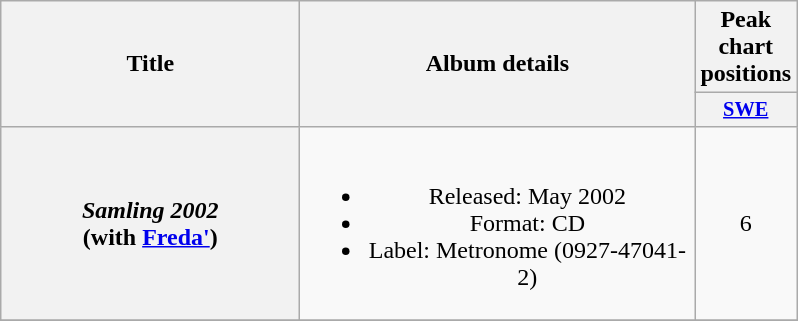<table class="wikitable plainrowheaders" style="text-align:center;" border="1">
<tr>
<th scope="col" rowspan="2" style="width:12em;">Title</th>
<th scope="col" rowspan="2" style="width:16em;">Album details</th>
<th scope="col" colspan="1">Peak chart<br>positions</th>
</tr>
<tr>
<th scope="col" style="width:3em; font-size:85%"><a href='#'>SWE</a><br></th>
</tr>
<tr>
<th scope="row"><em>Samling 2002</em> <br> (with <a href='#'>Freda'</a>)</th>
<td><br><ul><li>Released: May 2002</li><li>Format: CD</li><li>Label: Metronome (0927-47041-2)</li></ul></td>
<td>6</td>
</tr>
<tr>
</tr>
</table>
